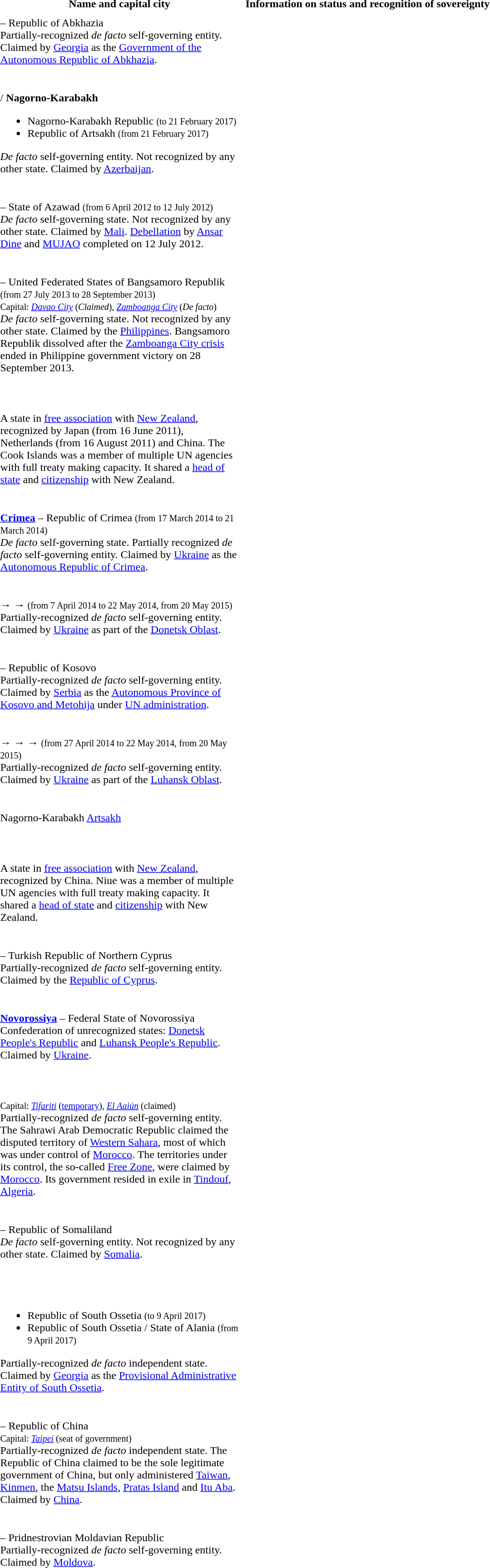<table border="0" cellpadding="5" style="border-collapse: collapse; border: 0px solid #AAAAAA;">
<tr>
<th width=350>Name and capital city</th>
<th>Information on status and recognition of sovereignty</th>
</tr>
<tr>
<td valign=top><strong></strong> – Republic of Abkhazia <br>Partially-recognized <em>de facto</em> self-governing entity. Claimed by <a href='#'>Georgia</a> as the <a href='#'>Government of the Autonomous Republic of Abkhazia</a>.</td>
</tr>
<tr>
<td colspan=2><br></td>
</tr>
<tr>
<td valign=top><strong></strong> / <strong>Nagorno-Karabakh</strong> <br><ul><li>Nagorno-Karabakh Republic <small>(to 21 February 2017)</small></li><li>Republic of Artsakh <small>(from 21 February 2017)</small></li></ul><em>De facto</em> self-governing entity. Not recognized by any other state. Claimed by <a href='#'>Azerbaijan</a>.</td>
</tr>
<tr>
<td colspan=2><br></td>
</tr>
<tr>
<td valign=top><strong></strong> – State of Azawad <small>(from 6 April 2012 to 12 July 2012)</small> <br><em>De facto</em> self-governing state.  Not recognized by any other state. Claimed by <a href='#'>Mali</a>. 
<a href='#'>Debellation</a> by <a href='#'>Ansar Dine</a> and <a href='#'>MUJAO</a> completed on 12 July 2012.</td>
</tr>
<tr>
<td colspan=2><br></td>
</tr>
<tr>
<td valign=top><strong></strong> – United Federated States of Bangsamoro Republik <small>(from 27 July 2013 to 28 September 2013)</small> <br><small>Capital: <em><a href='#'>Davao City</a></em> (<em>Claimed</em>), <em><a href='#'>Zamboanga City</a></em> (<em>De facto</em>)</small><br><em>De facto</em> self-governing state.  Not recognized by any other state. Claimed by the <a href='#'>Philippines</a>. 
Bangsamoro Republik dissolved after the <a href='#'>Zamboanga City crisis</a> ended in Philippine government victory on 28 September 2013.</td>
</tr>
<tr>
<td colspan=2><br></td>
</tr>
<tr>
<td valign=top><strong></strong> <br>A state in <a href='#'>free association</a> with <a href='#'>New Zealand</a>, recognized by Japan (from 16 June 2011), Netherlands (from 16 August 2011) and China. The Cook Islands was a member of multiple UN agencies with full treaty making capacity. It shared a <a href='#'>head of state</a> and <a href='#'>citizenship</a> with New Zealand.</td>
</tr>
<tr>
<td colspan=2><br></td>
</tr>
<tr>
<td valign=top><strong> <a href='#'>Crimea</a></strong> – Republic of Crimea <small>(from 17 March 2014 to 21 March 2014)</small> <br><em>De facto</em> self-governing state. Partially recognized <em>de facto</em> self-governing entity. Claimed by <a href='#'>Ukraine</a> as the <a href='#'>Autonomous Republic of Crimea</a>.</td>
</tr>
<tr>
<td colspan=2><br></td>
</tr>
<tr>
<td valign=top><strong> →  → </strong> <small>(from 7 April 2014 to 22 May 2014, from 20 May 2015)</small> <br>Partially-recognized <em>de facto</em> self-governing entity. Claimed by <a href='#'>Ukraine</a> as part of the <a href='#'>Donetsk Oblast</a>.</td>
</tr>
<tr>
<td colspan=2><br></td>
</tr>
<tr>
<td valign=top><strong></strong> – Republic of Kosovo <br>Partially-recognized <em>de facto</em> self-governing entity. Claimed by <a href='#'>Serbia</a> as the <a href='#'>Autonomous Province of Kosovo and Metohija</a> under <a href='#'>UN administration</a>.</td>
</tr>
<tr>
<td colspan=2><br></td>
</tr>
<tr>
<td valign=top><strong> →  →  → </strong> <small>(from 27 April 2014 to 22 May 2014, from 20 May 2015)</small> <br>Partially-recognized <em>de facto</em> self-governing entity. Claimed by <a href='#'>Ukraine</a> as part of the <a href='#'>Luhansk Oblast</a>.</td>
</tr>
<tr>
<td colspan=2><br></td>
</tr>
<tr>
<td valign=top colspan=2 style="font-size: 100%;">Nagorno-Karabakh  <a href='#'>Artsakh</a></td>
</tr>
<tr>
<td colspan=2><br></td>
</tr>
<tr>
<td valign=top><strong></strong> <br>A state in <a href='#'>free association</a> with <a href='#'>New Zealand</a>, recognized by China. Niue was a member of multiple UN agencies with full treaty making capacity. It shared a <a href='#'>head of state</a> and <a href='#'>citizenship</a> with New Zealand.</td>
</tr>
<tr>
<td colspan=2><br></td>
</tr>
<tr>
<td valign=top><strong></strong> – Turkish Republic of Northern Cyprus <br>Partially-recognized <em>de facto</em> self-governing entity. Claimed by the <a href='#'>Republic of Cyprus</a>.</td>
</tr>
<tr>
<td colspan=2><br></td>
</tr>
<tr>
<td valign=top><strong> <a href='#'>Novorossiya</a></strong> – Federal State of Novorossiya <br>Confederation of unrecognized states: <a href='#'>Donetsk People's Republic</a> and <a href='#'>Luhansk People's Republic</a>. Claimed by <a href='#'>Ukraine</a>.</td>
</tr>
<tr>
<td colspan=2><br></td>
</tr>
<tr>
<td valign=top><strong></strong> <br><small>Capital: <em><a href='#'>Tifariti</a></em> (<a href='#'>temporary</a>), <em><a href='#'>El Aaiún</a></em> (claimed)</small><br>Partially-recognized <em>de facto</em> self-governing entity. The Sahrawi Arab Democratic Republic claimed the disputed territory of <a href='#'>Western Sahara</a>, most of which was under control of <a href='#'>Morocco</a>. The territories under its control, the so-called <a href='#'>Free Zone</a>, were claimed by <a href='#'>Morocco</a>. Its government resided in exile in <a href='#'>Tindouf</a>, <a href='#'>Algeria</a>.</td>
</tr>
<tr>
<td colspan=2><br></td>
</tr>
<tr>
<td valign=top><strong></strong> – Republic of Somaliland <br><em>De facto</em> self-governing entity. Not recognized by any other state. Claimed by <a href='#'>Somalia</a>.</td>
</tr>
<tr>
<td colspan=2><br></td>
</tr>
<tr>
<td valign=top><strong></strong> <br><ul><li>Republic of South Ossetia <small>(to 9 April 2017)</small></li><li>Republic of South Ossetia / State of Alania <small>(from 9 April 2017)</small></li></ul>Partially-recognized <em>de facto</em> independent state. Claimed by <a href='#'>Georgia</a> as the <a href='#'>Provisional Administrative Entity of South Ossetia</a>.</td>
</tr>
<tr>
<td colspan=2><br></td>
</tr>
<tr>
<td valign=top><strong></strong> – Republic of China<br><small>Capital: <em><a href='#'>Taipei</a></em> (seat of government)</small><br>Partially-recognized <em>de facto</em> independent state. The Republic of China claimed to be the sole legitimate government of China, but only administered <a href='#'>Taiwan</a>, <a href='#'>Kinmen</a>, the <a href='#'>Matsu Islands</a>, <a href='#'>Pratas Island</a> and <a href='#'>Itu Aba</a>. Claimed by <a href='#'>China</a>.</td>
</tr>
<tr>
<td colspan=2><br></td>
</tr>
<tr>
<td valign=top><strong></strong> – Pridnestrovian Moldavian Republic <br>Partially-recognized <em>de facto</em> self-governing entity. Claimed by <a href='#'>Moldova</a>.</td>
</tr>
<tr>
</tr>
</table>
